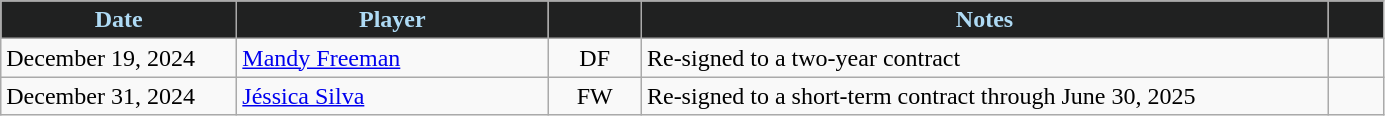<table class="wikitable sortable">
<tr>
<th style="background:#202121;color:#AFDBF5;width:150px" data-sort-type="date">Date</th>
<th style="background:#202121;color:#AFDBF5;width:200px">Player</th>
<th style="background:#202121;color:#AFDBF5;width:55px"></th>
<th style="background:#202121;color:#AFDBF5;width:450px">Notes</th>
<th style="background:#202121;color:#AFDBF5;width:30px"></th>
</tr>
<tr>
<td>December 19, 2024</td>
<td> <a href='#'>Mandy Freeman</a></td>
<td align="center">DF</td>
<td>Re-signed to a two-year contract</td>
<td></td>
</tr>
<tr>
<td>December 31, 2024</td>
<td> <a href='#'>Jéssica Silva</a></td>
<td align="center">FW</td>
<td>Re-signed to a short-term contract through June 30, 2025</td>
<td></td>
</tr>
</table>
